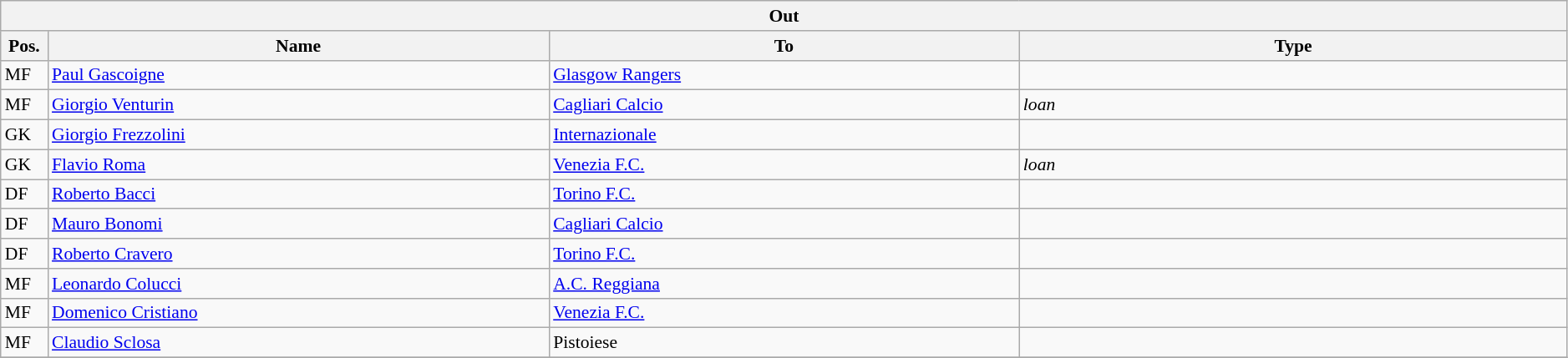<table class="wikitable" style="font-size:90%;width:99%;">
<tr>
<th colspan="4">Out</th>
</tr>
<tr>
<th width=3%>Pos.</th>
<th width=32%>Name</th>
<th width=30%>To</th>
<th width=35%>Type</th>
</tr>
<tr>
<td>MF</td>
<td><a href='#'>Paul Gascoigne</a></td>
<td><a href='#'>Glasgow Rangers</a></td>
<td></td>
</tr>
<tr>
<td>MF</td>
<td><a href='#'>Giorgio Venturin</a></td>
<td><a href='#'>Cagliari Calcio</a></td>
<td><em>loan</em></td>
</tr>
<tr>
<td>GK</td>
<td><a href='#'>Giorgio Frezzolini</a></td>
<td><a href='#'>Internazionale</a></td>
<td></td>
</tr>
<tr>
<td>GK</td>
<td><a href='#'>Flavio Roma</a></td>
<td><a href='#'>Venezia F.C.</a></td>
<td><em>loan</em></td>
</tr>
<tr>
<td>DF</td>
<td><a href='#'>Roberto Bacci</a></td>
<td><a href='#'>Torino F.C.</a></td>
<td></td>
</tr>
<tr>
<td>DF</td>
<td><a href='#'>Mauro Bonomi</a></td>
<td><a href='#'>Cagliari Calcio</a></td>
<td></td>
</tr>
<tr>
<td>DF</td>
<td><a href='#'>Roberto Cravero</a></td>
<td><a href='#'>Torino F.C.</a></td>
<td></td>
</tr>
<tr>
<td>MF</td>
<td><a href='#'>Leonardo Colucci</a></td>
<td><a href='#'>A.C. Reggiana</a></td>
<td></td>
</tr>
<tr>
<td>MF</td>
<td><a href='#'>Domenico Cristiano</a></td>
<td><a href='#'>Venezia F.C.</a></td>
<td></td>
</tr>
<tr>
<td>MF</td>
<td><a href='#'>Claudio Sclosa</a></td>
<td>Pistoiese</td>
<td></td>
</tr>
<tr>
</tr>
</table>
